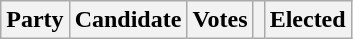<table class="wikitable">
<tr>
<th colspan="2">Party</th>
<th>Candidate</th>
<th>Votes</th>
<th></th>
<th>Elected<br>


</th>
</tr>
</table>
